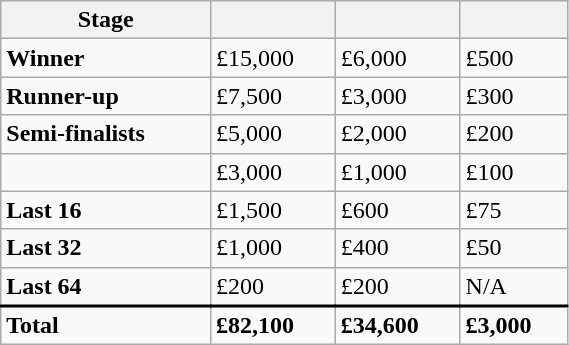<table class="wikitable" style="width:30%; margin:0">
<tr>
<th>Stage</th>
<th></th>
<th></th>
<th></th>
</tr>
<tr>
<td><strong>Winner</strong></td>
<td>£15,000</td>
<td>£6,000</td>
<td>£500</td>
</tr>
<tr>
<td><strong>Runner-up</strong></td>
<td>£7,500</td>
<td>£3,000</td>
<td>£300</td>
</tr>
<tr>
<td><strong>Semi-finalists</strong></td>
<td>£5,000</td>
<td>£2,000</td>
<td>£200</td>
</tr>
<tr>
<td><strong></strong></td>
<td>£3,000</td>
<td>£1,000</td>
<td>£100</td>
</tr>
<tr>
<td><strong>Last 16</strong></td>
<td>£1,500</td>
<td>£600</td>
<td>£75</td>
</tr>
<tr>
<td><strong>Last 32</strong></td>
<td>£1,000</td>
<td>£400</td>
<td>£50</td>
</tr>
<tr style="border-bottom:2px solid black;">
<td><strong>Last 64</strong></td>
<td>£200</td>
<td>£200</td>
<td>N/A</td>
</tr>
<tr>
<td><strong>Total</strong></td>
<td><strong>£82,100</strong></td>
<td><strong>£34,600</strong></td>
<td><strong>£3,000</strong></td>
</tr>
</table>
